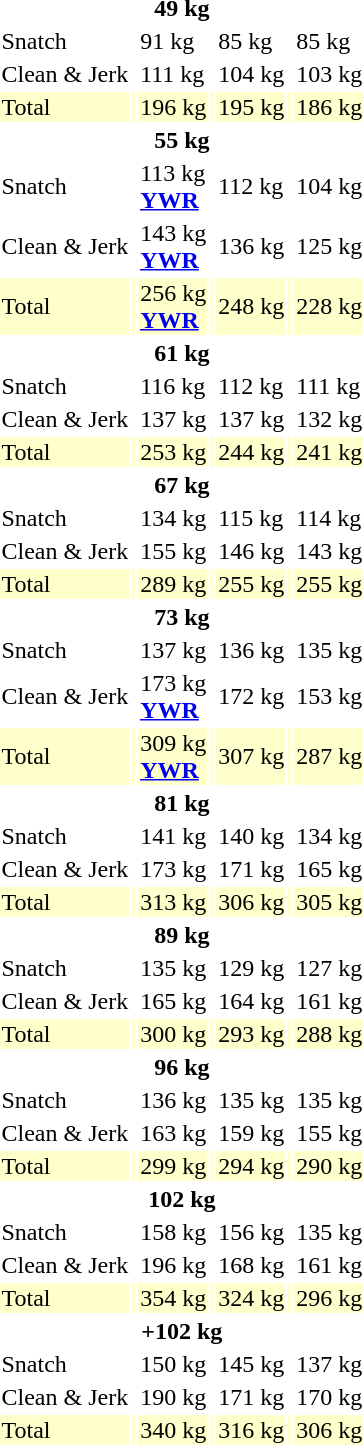<table>
<tr>
<th colspan=7>49 kg</th>
</tr>
<tr>
<td>Snatch</td>
<td></td>
<td>91 kg</td>
<td></td>
<td>85 kg</td>
<td></td>
<td>85 kg</td>
</tr>
<tr>
<td>Clean & Jerk</td>
<td></td>
<td>111 kg</td>
<td></td>
<td>104 kg</td>
<td></td>
<td>103 kg</td>
</tr>
<tr bgcolor=ffffcc>
<td>Total</td>
<td></td>
<td>196 kg</td>
<td></td>
<td>195 kg</td>
<td></td>
<td>186 kg</td>
</tr>
<tr>
<th colspan=7>55 kg</th>
</tr>
<tr>
<td>Snatch</td>
<td></td>
<td>113 kg<br><strong><a href='#'>YWR</a></strong></td>
<td></td>
<td>112 kg</td>
<td></td>
<td>104 kg</td>
</tr>
<tr>
<td>Clean & Jerk</td>
<td></td>
<td>143 kg<br><strong><a href='#'>YWR</a></strong></td>
<td></td>
<td>136 kg</td>
<td></td>
<td>125 kg</td>
</tr>
<tr bgcolor=ffffcc>
<td>Total</td>
<td></td>
<td>256 kg<br><strong><a href='#'>YWR</a></strong></td>
<td></td>
<td>248 kg</td>
<td></td>
<td>228 kg</td>
</tr>
<tr>
<th colspan=7>61 kg</th>
</tr>
<tr>
<td>Snatch</td>
<td></td>
<td>116 kg</td>
<td></td>
<td>112 kg</td>
<td></td>
<td>111 kg</td>
</tr>
<tr>
<td>Clean & Jerk</td>
<td></td>
<td>137 kg</td>
<td></td>
<td>137 kg</td>
<td></td>
<td>132 kg</td>
</tr>
<tr bgcolor=ffffcc>
<td>Total</td>
<td></td>
<td>253 kg</td>
<td></td>
<td>244 kg</td>
<td></td>
<td>241 kg</td>
</tr>
<tr>
<th colspan=7>67 kg</th>
</tr>
<tr>
<td>Snatch</td>
<td></td>
<td>134 kg</td>
<td></td>
<td>115 kg</td>
<td></td>
<td>114 kg</td>
</tr>
<tr>
<td>Clean & Jerk</td>
<td></td>
<td>155 kg</td>
<td></td>
<td>146 kg</td>
<td></td>
<td>143 kg</td>
</tr>
<tr bgcolor=ffffcc>
<td>Total</td>
<td></td>
<td>289 kg</td>
<td></td>
<td>255 kg</td>
<td></td>
<td>255 kg</td>
</tr>
<tr>
<th colspan=7>73 kg</th>
</tr>
<tr>
<td>Snatch</td>
<td></td>
<td>137 kg</td>
<td></td>
<td>136 kg</td>
<td></td>
<td>135 kg</td>
</tr>
<tr>
<td>Clean & Jerk</td>
<td></td>
<td>173 kg<br><strong><a href='#'>YWR</a></strong></td>
<td></td>
<td>172 kg</td>
<td></td>
<td>153 kg</td>
</tr>
<tr bgcolor=ffffcc>
<td>Total</td>
<td></td>
<td>309 kg<br><strong><a href='#'>YWR</a></strong></td>
<td></td>
<td>307 kg</td>
<td></td>
<td>287 kg</td>
</tr>
<tr>
<th colspan=7>81 kg</th>
</tr>
<tr>
<td>Snatch</td>
<td></td>
<td>141 kg</td>
<td></td>
<td>140 kg</td>
<td></td>
<td>134 kg</td>
</tr>
<tr>
<td>Clean & Jerk</td>
<td></td>
<td>173 kg</td>
<td></td>
<td>171 kg</td>
<td></td>
<td>165 kg</td>
</tr>
<tr bgcolor=ffffcc>
<td>Total</td>
<td></td>
<td>313 kg</td>
<td></td>
<td>306 kg</td>
<td></td>
<td>305 kg</td>
</tr>
<tr>
<th colspan=7>89 kg</th>
</tr>
<tr>
<td>Snatch</td>
<td></td>
<td>135 kg</td>
<td></td>
<td>129 kg</td>
<td></td>
<td>127 kg</td>
</tr>
<tr>
<td>Clean & Jerk</td>
<td></td>
<td>165 kg</td>
<td></td>
<td>164 kg</td>
<td></td>
<td>161 kg</td>
</tr>
<tr bgcolor=ffffcc>
<td>Total</td>
<td></td>
<td>300 kg</td>
<td></td>
<td>293 kg</td>
<td></td>
<td>288 kg</td>
</tr>
<tr>
<th colspan=7>96 kg</th>
</tr>
<tr>
<td>Snatch</td>
<td></td>
<td>136 kg</td>
<td></td>
<td>135 kg</td>
<td></td>
<td>135 kg</td>
</tr>
<tr>
<td>Clean & Jerk</td>
<td></td>
<td>163 kg</td>
<td></td>
<td>159 kg</td>
<td></td>
<td>155 kg</td>
</tr>
<tr bgcolor=ffffcc>
<td>Total</td>
<td></td>
<td>299 kg</td>
<td></td>
<td>294 kg</td>
<td></td>
<td>290 kg</td>
</tr>
<tr>
<th colspan=7>102 kg</th>
</tr>
<tr>
<td>Snatch</td>
<td></td>
<td>158 kg</td>
<td></td>
<td>156 kg</td>
<td></td>
<td>135 kg</td>
</tr>
<tr>
<td>Clean & Jerk</td>
<td></td>
<td>196 kg</td>
<td></td>
<td>168 kg</td>
<td></td>
<td>161 kg</td>
</tr>
<tr bgcolor=ffffcc>
<td>Total</td>
<td></td>
<td>354 kg</td>
<td></td>
<td>324 kg</td>
<td></td>
<td>296 kg</td>
</tr>
<tr>
<th colspan=7>+102 kg</th>
</tr>
<tr>
<td>Snatch</td>
<td></td>
<td>150 kg</td>
<td></td>
<td>145 kg</td>
<td></td>
<td>137 kg</td>
</tr>
<tr>
<td>Clean & Jerk</td>
<td></td>
<td>190 kg</td>
<td></td>
<td>171 kg</td>
<td></td>
<td>170 kg</td>
</tr>
<tr bgcolor=ffffcc>
<td>Total</td>
<td></td>
<td>340 kg</td>
<td></td>
<td>316 kg</td>
<td></td>
<td>306 kg</td>
</tr>
</table>
